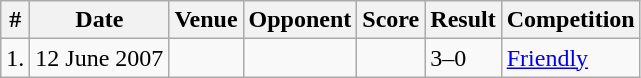<table class="wikitable">
<tr>
<th>#</th>
<th>Date</th>
<th>Venue</th>
<th>Opponent</th>
<th>Score</th>
<th>Result</th>
<th>Competition</th>
</tr>
<tr>
<td>1.</td>
<td>12 June 2007</td>
<td></td>
<td></td>
<td></td>
<td>3–0</td>
<td><a href='#'>Friendly</a></td>
</tr>
</table>
